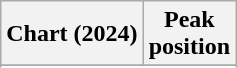<table class="wikitable sortable plainrowheaders" style="text-align:center">
<tr>
<th scope="col">Chart (2024)</th>
<th scope="col">Peak<br>position</th>
</tr>
<tr>
</tr>
<tr>
</tr>
<tr>
</tr>
<tr>
</tr>
</table>
